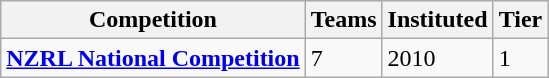<table class="wikitable">
<tr>
<th>Competition</th>
<th>Teams</th>
<th>Instituted</th>
<th>Tier</th>
</tr>
<tr>
<td><strong><a href='#'>NZRL National Competition</a></strong></td>
<td>7</td>
<td>2010</td>
<td>1</td>
</tr>
</table>
